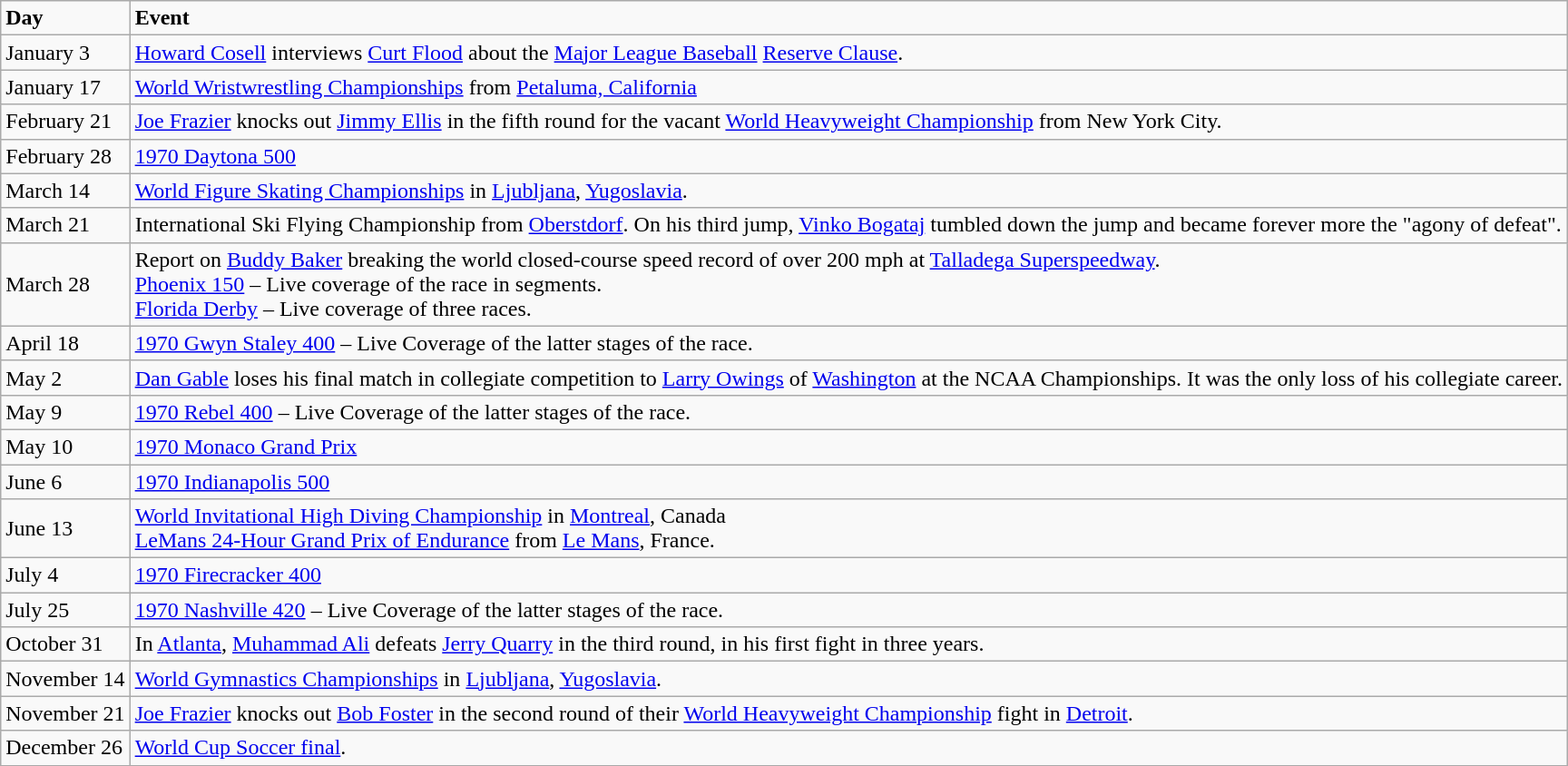<table class="wikitable">
<tr>
<td><strong>Day</strong></td>
<td><strong>Event</strong></td>
</tr>
<tr>
<td>January 3</td>
<td><a href='#'>Howard Cosell</a> interviews <a href='#'>Curt Flood</a> about the <a href='#'>Major League Baseball</a> <a href='#'>Reserve Clause</a>.</td>
</tr>
<tr>
<td>January 17</td>
<td><a href='#'>World Wristwrestling Championships</a> from <a href='#'>Petaluma, California</a></td>
</tr>
<tr>
<td>February 21</td>
<td><a href='#'>Joe Frazier</a> knocks out <a href='#'>Jimmy Ellis</a> in the fifth round for the vacant <a href='#'>World Heavyweight Championship</a> from New York City.</td>
</tr>
<tr>
<td>February 28</td>
<td><a href='#'>1970 Daytona 500</a></td>
</tr>
<tr>
<td>March 14</td>
<td><a href='#'>World Figure Skating Championships</a> in <a href='#'>Ljubljana</a>, <a href='#'>Yugoslavia</a>.</td>
</tr>
<tr>
<td>March 21</td>
<td>International Ski Flying Championship from <a href='#'>Oberstdorf</a>. On his third jump, <a href='#'>Vinko Bogataj</a> tumbled down the jump and became forever more the "agony of defeat".</td>
</tr>
<tr>
<td>March 28</td>
<td>Report on <a href='#'>Buddy Baker</a> breaking the world closed-course speed record of over 200 mph at <a href='#'>Talladega Superspeedway</a>. <br> <a href='#'>Phoenix 150</a> – Live coverage of the race in segments. <br>  <a href='#'>Florida Derby</a> – Live coverage of three races.</td>
</tr>
<tr>
<td>April 18</td>
<td><a href='#'>1970 Gwyn Staley 400</a> – Live Coverage of the latter stages of the race.</td>
</tr>
<tr>
<td>May 2</td>
<td><a href='#'>Dan Gable</a> loses his final match in collegiate competition to <a href='#'>Larry Owings</a> of <a href='#'>Washington</a> at the NCAA Championships. It was the only loss of his collegiate career.</td>
</tr>
<tr>
<td>May 9</td>
<td><a href='#'>1970 Rebel 400</a> – Live Coverage of the latter stages of the race.</td>
</tr>
<tr>
<td>May 10</td>
<td><a href='#'>1970 Monaco Grand Prix</a></td>
</tr>
<tr>
<td>June 6</td>
<td><a href='#'>1970 Indianapolis 500</a></td>
</tr>
<tr>
<td>June 13</td>
<td><a href='#'>World Invitational High Diving Championship</a> in <a href='#'>Montreal</a>, Canada <br> <a href='#'>LeMans 24-Hour Grand Prix of Endurance</a> from <a href='#'>Le Mans</a>, France.</td>
</tr>
<tr>
<td>July 4</td>
<td><a href='#'>1970 Firecracker 400</a></td>
</tr>
<tr>
<td>July 25</td>
<td><a href='#'>1970 Nashville 420</a> – Live Coverage of the latter stages of the race.</td>
</tr>
<tr>
<td>October 31</td>
<td>In <a href='#'>Atlanta</a>, <a href='#'>Muhammad Ali</a> defeats <a href='#'>Jerry Quarry</a> in the third round, in his first fight in three years.</td>
</tr>
<tr>
<td>November 14</td>
<td><a href='#'>World Gymnastics Championships</a> in <a href='#'>Ljubljana</a>, <a href='#'>Yugoslavia</a>.</td>
</tr>
<tr>
<td>November 21</td>
<td><a href='#'>Joe Frazier</a> knocks out <a href='#'>Bob Foster</a> in the second round of their <a href='#'>World Heavyweight Championship</a> fight in <a href='#'>Detroit</a>.</td>
</tr>
<tr>
<td>December 26</td>
<td><a href='#'>World Cup Soccer final</a>.</td>
</tr>
</table>
